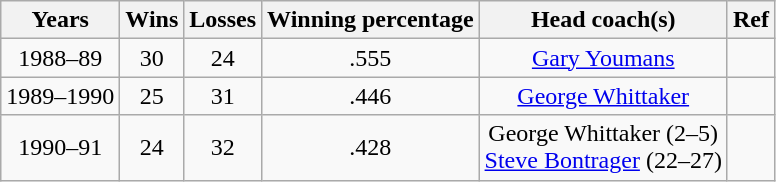<table class="wikitable" style="text-align:center;">
<tr>
<th>Years</th>
<th>Wins</th>
<th>Losses</th>
<th>Winning percentage</th>
<th>Head coach(s)</th>
<th>Ref</th>
</tr>
<tr>
<td>1988–89</td>
<td>30</td>
<td>24</td>
<td>.555</td>
<td><a href='#'>Gary Youmans</a></td>
<td></td>
</tr>
<tr>
<td>1989–1990</td>
<td>25</td>
<td>31</td>
<td>.446</td>
<td><a href='#'>George Whittaker</a></td>
<td></td>
</tr>
<tr>
<td>1990–91</td>
<td>24</td>
<td>32</td>
<td>.428</td>
<td>George Whittaker (2–5)<br><a href='#'>Steve Bontrager</a> (22–27)</td>
<td></td>
</tr>
</table>
